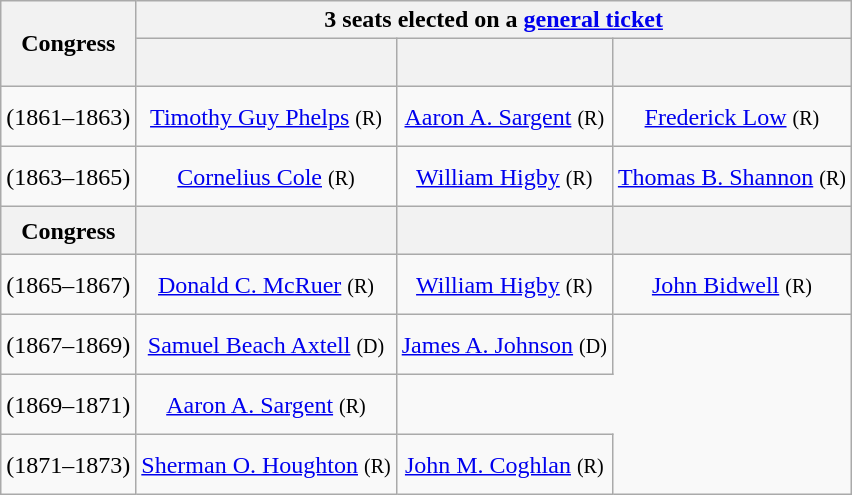<table class=wikitable style="text-align:center">
<tr>
<th rowspan=2>Congress</th>
<th colspan=3>3 seats elected on a <a href='#'>general ticket</a></th>
</tr>
<tr style="height:2em">
<th></th>
<th></th>
<th></th>
</tr>
<tr style="height:2.5em">
<td><strong></strong> (1861–1863)</td>
<td><a href='#'>Timothy Guy Phelps</a> <small>(R)</small></td>
<td><a href='#'>Aaron A. Sargent</a> <small>(R)</small></td>
<td><a href='#'>Frederick Low</a> <small>(R)</small></td>
</tr>
<tr style="height:2.5em">
<td><strong></strong> (1863–1865)</td>
<td><a href='#'>Cornelius Cole</a> <small>(R)</small></td>
<td><a href='#'>William Higby</a> <small>(R)</small></td>
<td><a href='#'>Thomas B. Shannon</a> <small>(R)</small></td>
</tr>
<tr style="height:2em">
<th>Congress</th>
<th></th>
<th></th>
<th></th>
</tr>
<tr style="height:2.5em">
<td><strong></strong> (1865–1867)</td>
<td><a href='#'>Donald C. McRuer</a> <small>(R)</small></td>
<td><a href='#'>William Higby</a> <small>(R)</small></td>
<td><a href='#'>John Bidwell</a> <small>(R)</small></td>
</tr>
<tr style="height:2.5em">
<td><strong></strong> (1867–1869)</td>
<td><a href='#'>Samuel Beach Axtell</a> <small>(D)</small></td>
<td><a href='#'>James A. Johnson</a> <small>(D)</small></td>
</tr>
<tr style="height:2.5em">
<td><strong></strong> (1869–1871)</td>
<td><a href='#'>Aaron A. Sargent</a> <small>(R)</small></td>
</tr>
<tr style="height:2.5em">
<td><strong></strong> (1871–1873)</td>
<td><a href='#'>Sherman O. Houghton</a> <small>(R)</small></td>
<td><a href='#'>John M. Coghlan</a> <small>(R)</small></td>
</tr>
</table>
